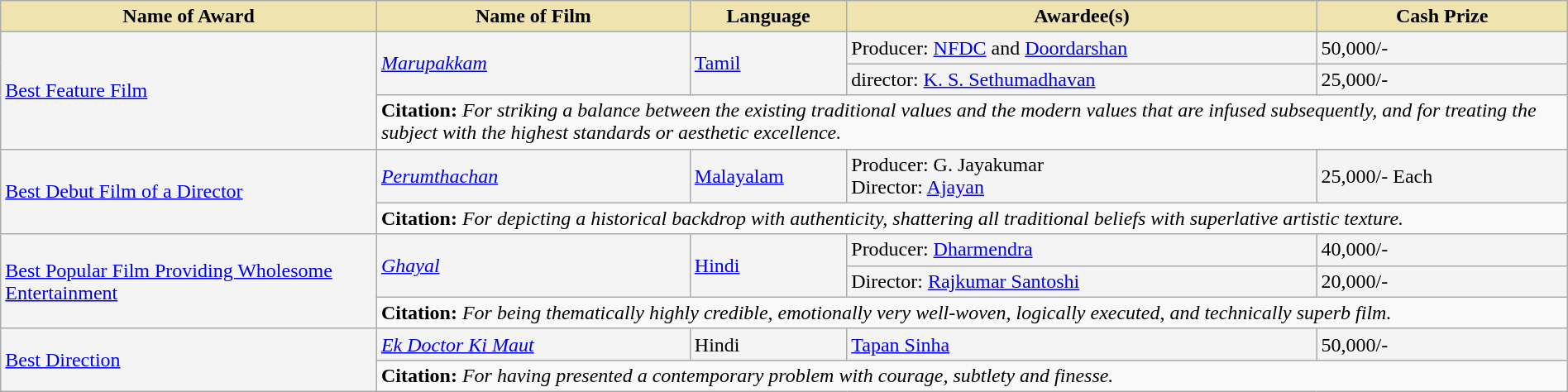<table class="wikitable" style="width:100%;">
<tr>
<th style="background-color:#EFE4B0;width:24%;">Name of Award</th>
<th style="background-color:#EFE4B0;width:20%;">Name of Film</th>
<th style="background-color:#EFE4B0;width:10%;">Language</th>
<th style="background-color:#EFE4B0;width:30%;">Awardee(s)</th>
<th style="background-color:#EFE4B0;width:16%;">Cash Prize</th>
</tr>
<tr style="background-color:#F4F4F4">
<td rowspan="3"><a href='#'>Best Feature Film</a></td>
<td rowspan="2"><em><a href='#'>Marupakkam</a></em></td>
<td rowspan="2"><a href='#'>Tamil</a></td>
<td>Producer: <a href='#'>NFDC</a> and <a href='#'>Doordarshan</a></td>
<td> 50,000/-</td>
</tr>
<tr style="background-color:#F4F4F4">
<td>director: <a href='#'>K. S. Sethumadhavan</a></td>
<td> 25,000/-</td>
</tr>
<tr style="background-color:#F9F9F9">
<td colspan="4"><strong>Citation:</strong> <em>For striking a balance between the existing traditional values and the modern values that are infused subsequently, and for treating the subject with the highest standards or aesthetic excellence.</em></td>
</tr>
<tr style="background-color:#F4F4F4">
<td rowspan="2"><a href='#'>Best Debut Film of a Director</a></td>
<td><em><a href='#'>Perumthachan</a></em></td>
<td><a href='#'>Malayalam</a></td>
<td>Producer: G. Jayakumar<br>Director: <a href='#'>Ajayan</a></td>
<td> 25,000/- Each</td>
</tr>
<tr style="background-color:#F9F9F9">
<td colspan="4"><strong>Citation:</strong> <em>For depicting a historical backdrop with authenticity, shattering all traditional beliefs with superlative artistic texture.</em></td>
</tr>
<tr style="background-color:#F4F4F4">
<td rowspan="3"><a href='#'>Best Popular Film Providing Wholesome Entertainment</a></td>
<td rowspan="2"><em><a href='#'>Ghayal</a></em></td>
<td rowspan="2"><a href='#'>Hindi</a></td>
<td>Producer: <a href='#'>Dharmendra</a></td>
<td> 40,000/-</td>
</tr>
<tr style="background-color:#F4F4F4">
<td>Director: <a href='#'>Rajkumar Santoshi</a></td>
<td> 20,000/-</td>
</tr>
<tr style="background-color:#F9F9F9">
<td colspan="4"><strong>Citation:</strong> <em>For being thematically highly credible, emotionally very well-woven, logically executed, and technically superb film.</em></td>
</tr>
<tr style="background-color:#F4F4F4">
<td rowspan="2"><a href='#'>Best Direction</a></td>
<td><em><a href='#'>Ek Doctor Ki Maut</a></em></td>
<td>Hindi</td>
<td><a href='#'>Tapan Sinha</a></td>
<td> 50,000/-</td>
</tr>
<tr style="background-color:#F9F9F9">
<td colspan="4"><strong>Citation:</strong> <em>For having presented a contemporary problem with courage, subtlety and finesse.</em></td>
</tr>
</table>
